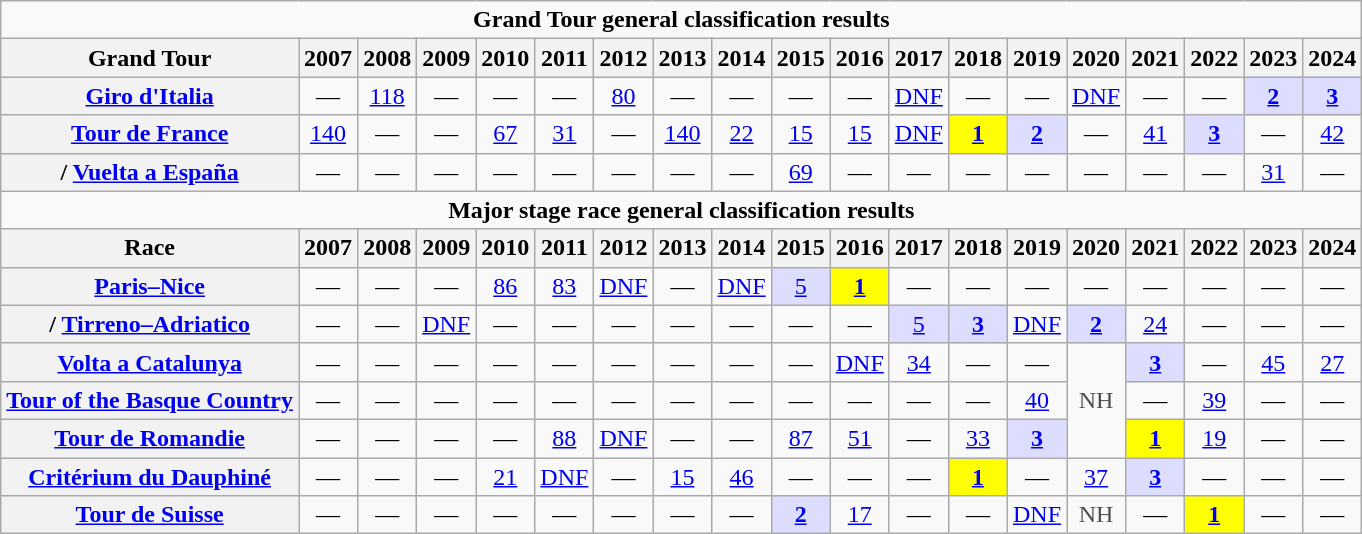<table class="wikitable plainrowheaders">
<tr>
<td colspan=19 align="center"><strong>Grand Tour general classification results</strong></td>
</tr>
<tr>
<th scope="col">Grand Tour</th>
<th scope="col">2007</th>
<th scope="col">2008</th>
<th scope="col">2009</th>
<th scope="col">2010</th>
<th scope="col">2011</th>
<th scope="col">2012</th>
<th scope="col">2013</th>
<th scope="col">2014</th>
<th scope="col">2015</th>
<th scope="col">2016</th>
<th scope="col">2017</th>
<th scope="col">2018</th>
<th scope="col">2019</th>
<th scope="col">2020</th>
<th scope="col">2021</th>
<th scope="col">2022</th>
<th scope="col">2023</th>
<th scope="col">2024</th>
</tr>
<tr style="text-align:center;">
<th scope="row"> <a href='#'>Giro d'Italia</a></th>
<td>—</td>
<td><a href='#'>118</a></td>
<td>—</td>
<td>—</td>
<td>—</td>
<td><a href='#'>80</a></td>
<td>—</td>
<td>—</td>
<td>—</td>
<td>—</td>
<td><a href='#'>DNF</a></td>
<td>—</td>
<td>—</td>
<td><a href='#'>DNF</a></td>
<td>—</td>
<td>—</td>
<td style="background:#ddf;"><a href='#'><strong>2</strong></a></td>
<td style="background:#ddf;"><a href='#'><strong>3</strong></a></td>
</tr>
<tr style="text-align:center;">
<th scope="row"> <a href='#'>Tour de France</a></th>
<td style="text-align:center;"><a href='#'>140</a></td>
<td>—</td>
<td>—</td>
<td><a href='#'>67</a></td>
<td><a href='#'>31</a></td>
<td>—</td>
<td><a href='#'>140</a></td>
<td><a href='#'>22</a></td>
<td><a href='#'>15</a></td>
<td><a href='#'>15</a></td>
<td><a href='#'>DNF</a></td>
<td style="background:yellow;"><a href='#'><strong>1</strong></a></td>
<td style="background:#ddf;"><a href='#'><strong>2</strong></a></td>
<td>—</td>
<td><a href='#'>41</a></td>
<td style="background:#ddf;"><a href='#'><strong>3</strong></a></td>
<td>—</td>
<td><a href='#'>42</a></td>
</tr>
<tr style="text-align:center;">
<th scope="row">/ <a href='#'>Vuelta a España</a></th>
<td>—</td>
<td>—</td>
<td>—</td>
<td>—</td>
<td>—</td>
<td>—</td>
<td>—</td>
<td>—</td>
<td><a href='#'>69</a></td>
<td>—</td>
<td>—</td>
<td>—</td>
<td>—</td>
<td>—</td>
<td>—</td>
<td>—</td>
<td><a href='#'>31</a></td>
<td>—</td>
</tr>
<tr>
<td colspan=19 align="center"><strong>Major stage race general classification results</strong></td>
</tr>
<tr>
<th scope="col">Race</th>
<th scope="col">2007</th>
<th scope="col">2008</th>
<th scope="col">2009</th>
<th scope="col">2010</th>
<th scope="col">2011</th>
<th scope="col">2012</th>
<th scope="col">2013</th>
<th scope="col">2014</th>
<th scope="col">2015</th>
<th scope="col">2016</th>
<th scope="col">2017</th>
<th scope="col">2018</th>
<th scope="col">2019</th>
<th scope="col">2020</th>
<th scope="col">2021</th>
<th scope="col">2022</th>
<th scope="col">2023</th>
<th scope="col">2024</th>
</tr>
<tr style="text-align:center;">
<th scope="row"> <a href='#'>Paris–Nice</a></th>
<td>—</td>
<td>—</td>
<td>—</td>
<td><a href='#'>86</a></td>
<td><a href='#'>83</a></td>
<td><a href='#'>DNF</a></td>
<td>—</td>
<td><a href='#'>DNF</a></td>
<td style="background:#ddf;"><a href='#'>5</a></td>
<td style="background:yellow;"><a href='#'><strong>1</strong></a></td>
<td>—</td>
<td>—</td>
<td>—</td>
<td>—</td>
<td>—</td>
<td>—</td>
<td>—</td>
<td>—</td>
</tr>
<tr style="text-align:center;">
<th scope="row">/ <a href='#'>Tirreno–Adriatico</a></th>
<td>—</td>
<td>—</td>
<td><a href='#'>DNF</a></td>
<td>—</td>
<td>—</td>
<td>—</td>
<td>—</td>
<td>—</td>
<td>—</td>
<td>—</td>
<td style="background:#ddf;"><a href='#'>5</a></td>
<td style="background:#ddf;"><a href='#'><strong>3</strong></a></td>
<td><a href='#'>DNF</a></td>
<td style="background:#ddf;"><a href='#'><strong>2</strong></a></td>
<td><a href='#'>24</a></td>
<td>—</td>
<td>—</td>
<td>—</td>
</tr>
<tr style="text-align:center;">
<th scope="row"> <a href='#'>Volta a Catalunya</a></th>
<td>—</td>
<td>—</td>
<td>—</td>
<td>—</td>
<td>—</td>
<td>—</td>
<td>—</td>
<td>—</td>
<td>—</td>
<td><a href='#'>DNF</a></td>
<td><a href='#'>34</a></td>
<td>—</td>
<td>—</td>
<td style="color:#4d4d4d;" rowspan=3>NH</td>
<td style="background:#ddf;"><a href='#'><strong>3</strong></a></td>
<td>—</td>
<td><a href='#'>45</a></td>
<td><a href='#'>27</a></td>
</tr>
<tr style="text-align:center;">
<th scope="row"> <a href='#'>Tour of the Basque Country</a></th>
<td>—</td>
<td>—</td>
<td>—</td>
<td>—</td>
<td>—</td>
<td>—</td>
<td>—</td>
<td>—</td>
<td>—</td>
<td>—</td>
<td>—</td>
<td>—</td>
<td><a href='#'>40</a></td>
<td>—</td>
<td><a href='#'>39</a></td>
<td>—</td>
<td>—</td>
</tr>
<tr style="text-align:center;">
<th scope="row"> <a href='#'>Tour de Romandie</a></th>
<td>—</td>
<td>—</td>
<td>—</td>
<td>—</td>
<td><a href='#'>88</a></td>
<td><a href='#'>DNF</a></td>
<td>—</td>
<td>—</td>
<td><a href='#'>87</a></td>
<td><a href='#'>51</a></td>
<td>—</td>
<td><a href='#'>33</a></td>
<td style="background:#ddf;"><a href='#'><strong>3</strong></a></td>
<td style="background:yellow;"><a href='#'><strong>1</strong></a></td>
<td><a href='#'>19</a></td>
<td>—</td>
<td>—</td>
</tr>
<tr style="text-align:center;">
<th scope="row"> <a href='#'>Critérium du Dauphiné</a></th>
<td>—</td>
<td>—</td>
<td>—</td>
<td><a href='#'>21</a></td>
<td><a href='#'>DNF</a></td>
<td>—</td>
<td><a href='#'>15</a></td>
<td><a href='#'>46</a></td>
<td>—</td>
<td>—</td>
<td>—</td>
<td style="background:yellow;"><a href='#'><strong>1</strong></a></td>
<td>—</td>
<td><a href='#'>37</a></td>
<td style="background:#ddf;"><a href='#'><strong>3</strong></a></td>
<td>—</td>
<td>—</td>
<td>—</td>
</tr>
<tr style="text-align:center;">
<th scope="row"> <a href='#'>Tour de Suisse</a></th>
<td>—</td>
<td>—</td>
<td>—</td>
<td>—</td>
<td>—</td>
<td>—</td>
<td>—</td>
<td>—</td>
<td style="background:#ddf;"><a href='#'><strong>2</strong></a></td>
<td><a href='#'>17</a></td>
<td>—</td>
<td>—</td>
<td><a href='#'>DNF</a></td>
<td style="color:#4d4d4d;">NH</td>
<td>—</td>
<td style="background:yellow;"><a href='#'><strong>1</strong></a></td>
<td>—</td>
<td>—</td>
</tr>
</table>
